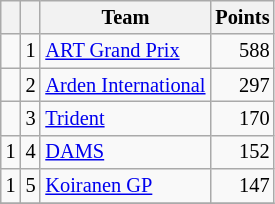<table class="wikitable" style="font-size: 85%;">
<tr>
<th></th>
<th></th>
<th>Team</th>
<th>Points</th>
</tr>
<tr>
<td align="left"></td>
<td align="center">1</td>
<td> <a href='#'>ART Grand Prix</a></td>
<td align="right">588</td>
</tr>
<tr>
<td align="left"></td>
<td align="center">2</td>
<td> <a href='#'>Arden International</a></td>
<td align="right">297</td>
</tr>
<tr>
<td align="left"></td>
<td align="center">3</td>
<td> <a href='#'>Trident</a></td>
<td align="right">170</td>
</tr>
<tr>
<td align="left"> 1</td>
<td align="center">4</td>
<td> <a href='#'>DAMS</a></td>
<td align="right">152</td>
</tr>
<tr>
<td align="left"> 1</td>
<td align="center">5</td>
<td> <a href='#'>Koiranen GP</a></td>
<td align="right">147</td>
</tr>
<tr>
</tr>
</table>
